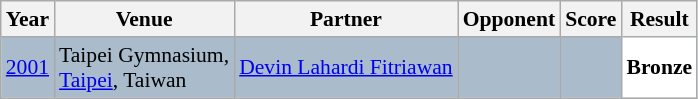<table class="sortable wikitable" style="font-size: 90%;">
<tr>
<th>Year</th>
<th>Venue</th>
<th>Partner</th>
<th>Opponent</th>
<th>Score</th>
<th>Result</th>
</tr>
<tr style="background:#AABBCC">
<td align="center"><a href='#'>2001</a></td>
<td align="left">Taipei Gymnasium,<br><a href='#'>Taipei</a>, Taiwan</td>
<td align="left"> <a href='#'>Devin Lahardi Fitriawan</a></td>
<td align="left"> <br> </td>
<td align="left"></td>
<td style="text-align:left; background:white"> <strong>Bronze</strong></td>
</tr>
</table>
